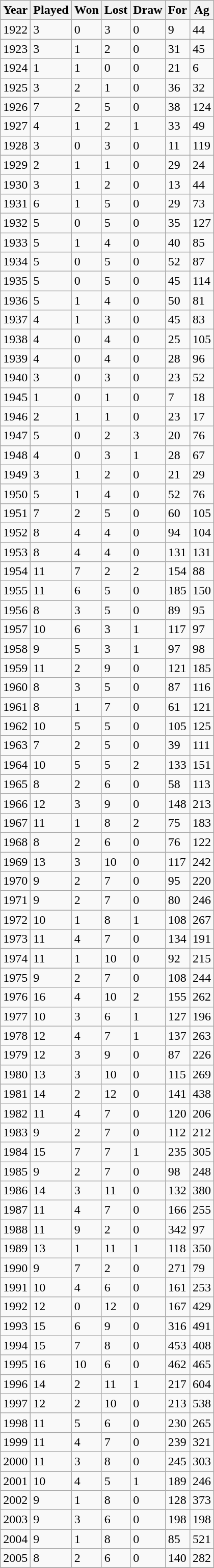<table class="wikitable">
<tr>
<th>Year</th>
<th>Played</th>
<th>Won</th>
<th>Lost</th>
<th>Draw</th>
<th>For</th>
<th>Ag</th>
</tr>
<tr>
<td>1922</td>
<td>3</td>
<td>0</td>
<td>3</td>
<td>0</td>
<td>9</td>
<td>44</td>
</tr>
<tr>
<td>1923</td>
<td>3</td>
<td>1</td>
<td>2</td>
<td>0</td>
<td>31</td>
<td>45</td>
</tr>
<tr>
<td>1924</td>
<td>1</td>
<td>1</td>
<td>0</td>
<td>0</td>
<td>21</td>
<td>6</td>
</tr>
<tr>
<td>1925</td>
<td>3</td>
<td>2</td>
<td>1</td>
<td>0</td>
<td>36</td>
<td>32</td>
</tr>
<tr>
<td>1926</td>
<td>7</td>
<td>2</td>
<td>5</td>
<td>0</td>
<td>38</td>
<td>124</td>
</tr>
<tr>
<td>1927</td>
<td>4</td>
<td>1</td>
<td>2</td>
<td>1</td>
<td>33</td>
<td>49</td>
</tr>
<tr>
<td>1928</td>
<td>3</td>
<td>0</td>
<td>3</td>
<td>0</td>
<td>11</td>
<td>119</td>
</tr>
<tr>
<td>1929</td>
<td>2</td>
<td>1</td>
<td>1</td>
<td>0</td>
<td>29</td>
<td>24</td>
</tr>
<tr>
<td>1930</td>
<td>3</td>
<td>1</td>
<td>2</td>
<td>0</td>
<td>13</td>
<td>44</td>
</tr>
<tr>
<td>1931</td>
<td>6</td>
<td>1</td>
<td>5</td>
<td>0</td>
<td>29</td>
<td>73</td>
</tr>
<tr>
<td>1932</td>
<td>5</td>
<td>0</td>
<td>5</td>
<td>0</td>
<td>35</td>
<td>127</td>
</tr>
<tr>
<td>1933</td>
<td>5</td>
<td>1</td>
<td>4</td>
<td>0</td>
<td>40</td>
<td>85</td>
</tr>
<tr>
<td>1934</td>
<td>5</td>
<td>0</td>
<td>5</td>
<td>0</td>
<td>52</td>
<td>87</td>
</tr>
<tr>
<td>1935</td>
<td>5</td>
<td>0</td>
<td>5</td>
<td>0</td>
<td>45</td>
<td>114</td>
</tr>
<tr>
<td>1936</td>
<td>5</td>
<td>1</td>
<td>4</td>
<td>0</td>
<td>50</td>
<td>81</td>
</tr>
<tr>
<td>1937</td>
<td>4</td>
<td>1</td>
<td>3</td>
<td>0</td>
<td>45</td>
<td>83</td>
</tr>
<tr>
<td>1938</td>
<td>4</td>
<td>0</td>
<td>4</td>
<td>0</td>
<td>25</td>
<td>105</td>
</tr>
<tr>
<td>1939</td>
<td>4</td>
<td>0</td>
<td>4</td>
<td>0</td>
<td>28</td>
<td>96</td>
</tr>
<tr>
<td>1940</td>
<td>3</td>
<td>0</td>
<td>3</td>
<td>0</td>
<td>23</td>
<td>52</td>
</tr>
<tr>
<td>1945</td>
<td>1</td>
<td>0</td>
<td>1</td>
<td>0</td>
<td>7</td>
<td>18</td>
</tr>
<tr>
<td>1946</td>
<td>2</td>
<td>1</td>
<td>1</td>
<td>0</td>
<td>23</td>
<td>17</td>
</tr>
<tr>
<td>1947</td>
<td>5</td>
<td>0</td>
<td>2</td>
<td>3</td>
<td>20</td>
<td>76</td>
</tr>
<tr>
<td>1948</td>
<td>4</td>
<td>0</td>
<td>3</td>
<td>1</td>
<td>28</td>
<td>67</td>
</tr>
<tr>
<td>1949</td>
<td>3</td>
<td>1</td>
<td>2</td>
<td>0</td>
<td>21</td>
<td>29</td>
</tr>
<tr>
<td>1950</td>
<td>5</td>
<td>1</td>
<td>4</td>
<td>0</td>
<td>52</td>
<td>76</td>
</tr>
<tr>
<td>1951</td>
<td>7</td>
<td>2</td>
<td>5</td>
<td>0</td>
<td>60</td>
<td>105</td>
</tr>
<tr>
<td>1952</td>
<td>8</td>
<td>4</td>
<td>4</td>
<td>0</td>
<td>94</td>
<td>104</td>
</tr>
<tr>
<td>1953</td>
<td>8</td>
<td>4</td>
<td>4</td>
<td>0</td>
<td>131</td>
<td>131</td>
</tr>
<tr>
<td>1954</td>
<td>11</td>
<td>7</td>
<td>2</td>
<td>2</td>
<td>154</td>
<td>88</td>
</tr>
<tr>
<td>1955</td>
<td>11</td>
<td>6</td>
<td>5</td>
<td>0</td>
<td>185</td>
<td>150</td>
</tr>
<tr>
<td>1956</td>
<td>8</td>
<td>3</td>
<td>5</td>
<td>0</td>
<td>89</td>
<td>95</td>
</tr>
<tr>
<td>1957</td>
<td>10</td>
<td>6</td>
<td>3</td>
<td>1</td>
<td>117</td>
<td>97</td>
</tr>
<tr>
<td>1958</td>
<td>9</td>
<td>5</td>
<td>3</td>
<td>1</td>
<td>97</td>
<td>98</td>
</tr>
<tr>
<td>1959</td>
<td>11</td>
<td>2</td>
<td>9</td>
<td>0</td>
<td>121</td>
<td>185</td>
</tr>
<tr>
<td>1960</td>
<td>8</td>
<td>3</td>
<td>5</td>
<td>0</td>
<td>87</td>
<td>116</td>
</tr>
<tr>
<td>1961</td>
<td>8</td>
<td>1</td>
<td>7</td>
<td>0</td>
<td>61</td>
<td>121</td>
</tr>
<tr>
<td>1962</td>
<td>10</td>
<td>5</td>
<td>5</td>
<td>0</td>
<td>105</td>
<td>125</td>
</tr>
<tr>
<td>1963</td>
<td>7</td>
<td>2</td>
<td>5</td>
<td>0</td>
<td>39</td>
<td>111</td>
</tr>
<tr>
<td>1964</td>
<td>10</td>
<td>5</td>
<td>5</td>
<td>2</td>
<td>133</td>
<td>151</td>
</tr>
<tr>
<td>1965</td>
<td>8</td>
<td>2</td>
<td>6</td>
<td>0</td>
<td>58</td>
<td>113</td>
</tr>
<tr>
<td>1966</td>
<td>12</td>
<td>3</td>
<td>9</td>
<td>0</td>
<td>148</td>
<td>213</td>
</tr>
<tr>
<td>1967</td>
<td>11</td>
<td>1</td>
<td>8</td>
<td>2</td>
<td>75</td>
<td>183</td>
</tr>
<tr>
<td>1968</td>
<td>8</td>
<td>2</td>
<td>6</td>
<td>0</td>
<td>76</td>
<td>122</td>
</tr>
<tr>
<td>1969</td>
<td>13</td>
<td>3</td>
<td>10</td>
<td>0</td>
<td>117</td>
<td>242</td>
</tr>
<tr>
<td>1970</td>
<td>9</td>
<td>2</td>
<td>7</td>
<td>0</td>
<td>95</td>
<td>220</td>
</tr>
<tr>
<td>1971</td>
<td>9</td>
<td>2</td>
<td>7</td>
<td>0</td>
<td>80</td>
<td>246</td>
</tr>
<tr>
<td>1972</td>
<td>10</td>
<td>1</td>
<td>8</td>
<td>1</td>
<td>108</td>
<td>267</td>
</tr>
<tr>
<td>1973</td>
<td>11</td>
<td>4</td>
<td>7</td>
<td>0</td>
<td>134</td>
<td>191</td>
</tr>
<tr>
<td>1974</td>
<td>11</td>
<td>1</td>
<td>10</td>
<td>0</td>
<td>92</td>
<td>215</td>
</tr>
<tr>
<td>1975</td>
<td>9</td>
<td>2</td>
<td>7</td>
<td>0</td>
<td>108</td>
<td>244</td>
</tr>
<tr>
<td>1976</td>
<td>16</td>
<td>4</td>
<td>10</td>
<td>2</td>
<td>155</td>
<td>262</td>
</tr>
<tr>
<td>1977</td>
<td>10</td>
<td>3</td>
<td>6</td>
<td>1</td>
<td>127</td>
<td>196</td>
</tr>
<tr>
<td>1978</td>
<td>12</td>
<td>4</td>
<td>7</td>
<td>1</td>
<td>137</td>
<td>263</td>
</tr>
<tr>
<td>1979</td>
<td>12</td>
<td>3</td>
<td>9</td>
<td>0</td>
<td>87</td>
<td>226</td>
</tr>
<tr>
<td>1980</td>
<td>13</td>
<td>3</td>
<td>10</td>
<td>0</td>
<td>115</td>
<td>269</td>
</tr>
<tr>
<td>1981</td>
<td>14</td>
<td>2</td>
<td>12</td>
<td>0</td>
<td>141</td>
<td>438</td>
</tr>
<tr>
<td>1982</td>
<td>11</td>
<td>4</td>
<td>7</td>
<td>0</td>
<td>120</td>
<td>206</td>
</tr>
<tr>
<td>1983</td>
<td>9</td>
<td>2</td>
<td>7</td>
<td>0</td>
<td>112</td>
<td>212</td>
</tr>
<tr>
<td>1984</td>
<td>15</td>
<td>7</td>
<td>7</td>
<td>1</td>
<td>235</td>
<td>305</td>
</tr>
<tr>
<td>1985</td>
<td>9</td>
<td>2</td>
<td>7</td>
<td>0</td>
<td>98</td>
<td>248</td>
</tr>
<tr>
<td>1986</td>
<td>14</td>
<td>3</td>
<td>11</td>
<td>0</td>
<td>132</td>
<td>380</td>
</tr>
<tr>
<td>1987</td>
<td>11</td>
<td>4</td>
<td>7</td>
<td>0</td>
<td>166</td>
<td>255</td>
</tr>
<tr>
<td>1988</td>
<td>11</td>
<td>9</td>
<td>2</td>
<td>0</td>
<td>342</td>
<td>97</td>
</tr>
<tr>
<td>1989</td>
<td>13</td>
<td>1</td>
<td>11</td>
<td>1</td>
<td>118</td>
<td>350</td>
</tr>
<tr>
<td>1990</td>
<td>9</td>
<td>7</td>
<td>2</td>
<td>0</td>
<td>271</td>
<td>79</td>
</tr>
<tr>
<td>1991</td>
<td>10</td>
<td>4</td>
<td>6</td>
<td>0</td>
<td>161</td>
<td>253</td>
</tr>
<tr>
<td>1992</td>
<td>12</td>
<td>0</td>
<td>12</td>
<td>0</td>
<td>167</td>
<td>429</td>
</tr>
<tr>
<td>1993</td>
<td>15</td>
<td>6</td>
<td>9</td>
<td>0</td>
<td>316</td>
<td>491</td>
</tr>
<tr>
<td>1994</td>
<td>15</td>
<td>7</td>
<td>8</td>
<td>0</td>
<td>453</td>
<td>408</td>
</tr>
<tr>
<td>1995</td>
<td>16</td>
<td>10</td>
<td>6</td>
<td>0</td>
<td>462</td>
<td>465</td>
</tr>
<tr>
<td>1996</td>
<td>14</td>
<td>2</td>
<td>11</td>
<td>1</td>
<td>217</td>
<td>604</td>
</tr>
<tr>
<td>1997</td>
<td>12</td>
<td>2</td>
<td>10</td>
<td>0</td>
<td>213</td>
<td>538</td>
</tr>
<tr>
<td>1998</td>
<td>11</td>
<td>5</td>
<td>6</td>
<td>0</td>
<td>230</td>
<td>265</td>
</tr>
<tr>
<td>1999</td>
<td>11</td>
<td>4</td>
<td>7</td>
<td>0</td>
<td>239</td>
<td>321</td>
</tr>
<tr>
<td>2000</td>
<td>11</td>
<td>3</td>
<td>8</td>
<td>0</td>
<td>245</td>
<td>303</td>
</tr>
<tr>
<td>2001</td>
<td>10</td>
<td>4</td>
<td>5</td>
<td>1</td>
<td>189</td>
<td>246</td>
</tr>
<tr>
<td>2002</td>
<td>9</td>
<td>1</td>
<td>8</td>
<td>0</td>
<td>128</td>
<td>373</td>
</tr>
<tr>
<td>2003</td>
<td>9</td>
<td>3</td>
<td>6</td>
<td>0</td>
<td>198</td>
<td>198</td>
</tr>
<tr>
<td>2004</td>
<td>9</td>
<td>1</td>
<td>8</td>
<td>0</td>
<td>85</td>
<td>521</td>
</tr>
<tr>
<td>2005</td>
<td>8</td>
<td>2</td>
<td>6</td>
<td>0</td>
<td>140</td>
<td>282</td>
</tr>
<tr>
</tr>
</table>
